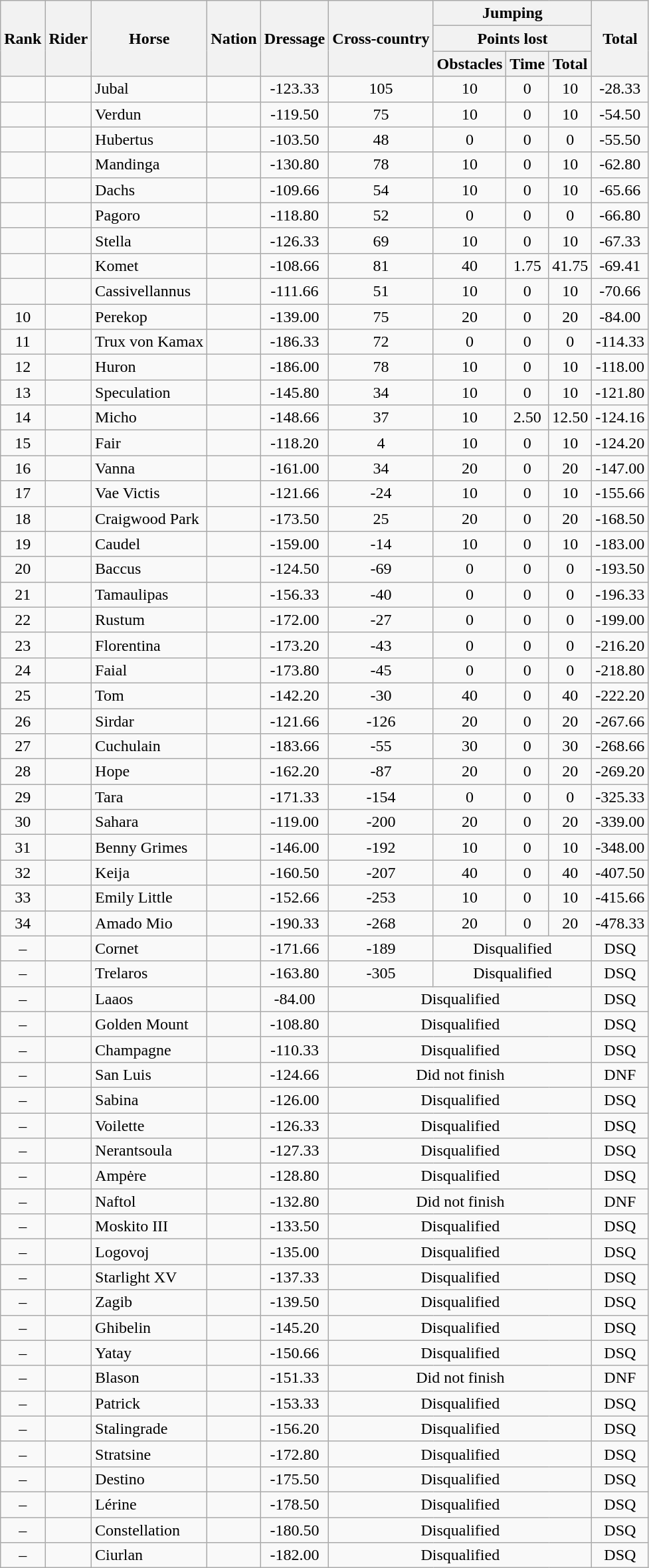<table class="wikitable sortable" style="text-align:center">
<tr>
<th rowspan=3>Rank</th>
<th rowspan=3>Rider</th>
<th rowspan=3>Horse</th>
<th rowspan=3>Nation</th>
<th rowspan=3>Dressage</th>
<th rowspan=3>Cross-country</th>
<th colspan=3>Jumping</th>
<th rowspan=3>Total</th>
</tr>
<tr>
<th colspan=3>Points lost</th>
</tr>
<tr>
<th>Obstacles</th>
<th>Time</th>
<th>Total</th>
</tr>
<tr>
<td></td>
<td align=left></td>
<td align=left>Jubal</td>
<td align=left></td>
<td>-123.33</td>
<td>105</td>
<td>10</td>
<td>0</td>
<td>10</td>
<td>-28.33</td>
</tr>
<tr>
<td></td>
<td align=left></td>
<td align=left>Verdun</td>
<td align=left></td>
<td>-119.50</td>
<td>75</td>
<td>10</td>
<td>0</td>
<td>10</td>
<td>-54.50</td>
</tr>
<tr>
<td></td>
<td align=left></td>
<td align=left>Hubertus</td>
<td align=left></td>
<td>-103.50</td>
<td>48</td>
<td>0</td>
<td>0</td>
<td>0</td>
<td>-55.50</td>
</tr>
<tr>
<td></td>
<td align=left></td>
<td align=left>Mandinga</td>
<td align=left></td>
<td>-130.80</td>
<td>78</td>
<td>10</td>
<td>0</td>
<td>10</td>
<td>-62.80</td>
</tr>
<tr>
<td></td>
<td align=left></td>
<td align=left>Dachs</td>
<td align=left></td>
<td>-109.66</td>
<td>54</td>
<td>10</td>
<td>0</td>
<td>10</td>
<td>-65.66</td>
</tr>
<tr>
<td></td>
<td align=left></td>
<td align=left>Pagoro</td>
<td align=left></td>
<td>-118.80</td>
<td>52</td>
<td>0</td>
<td>0</td>
<td>0</td>
<td>-66.80</td>
</tr>
<tr>
<td></td>
<td align=left></td>
<td align=left>Stella</td>
<td align=left></td>
<td>-126.33</td>
<td>69</td>
<td>10</td>
<td>0</td>
<td>10</td>
<td>-67.33</td>
</tr>
<tr>
<td></td>
<td align=left></td>
<td align=left>Komet</td>
<td align=left></td>
<td>-108.66</td>
<td>81</td>
<td>40</td>
<td>1.75</td>
<td>41.75</td>
<td>-69.41</td>
</tr>
<tr>
<td></td>
<td align=left></td>
<td align=left>Cassivellannus</td>
<td align=left></td>
<td>-111.66</td>
<td>51</td>
<td>10</td>
<td>0</td>
<td>10</td>
<td>-70.66</td>
</tr>
<tr>
<td>10</td>
<td align=left></td>
<td align=left>Perekop</td>
<td align=left></td>
<td>-139.00</td>
<td>75</td>
<td>20</td>
<td>0</td>
<td>20</td>
<td>-84.00</td>
</tr>
<tr>
<td>11</td>
<td align=left></td>
<td align=left>Trux von Kamax</td>
<td align=left></td>
<td>-186.33</td>
<td>72</td>
<td>0</td>
<td>0</td>
<td>0</td>
<td>-114.33</td>
</tr>
<tr>
<td>12</td>
<td align=left></td>
<td align=left>Huron</td>
<td align=left></td>
<td>-186.00</td>
<td>78</td>
<td>10</td>
<td>0</td>
<td>10</td>
<td>-118.00</td>
</tr>
<tr>
<td>13</td>
<td align=left></td>
<td align=left>Speculation</td>
<td align=left></td>
<td>-145.80</td>
<td>34</td>
<td>10</td>
<td>0</td>
<td>10</td>
<td>-121.80</td>
</tr>
<tr>
<td>14</td>
<td align=left></td>
<td align=left>Micho</td>
<td align=left></td>
<td>-148.66</td>
<td>37</td>
<td>10</td>
<td>2.50</td>
<td>12.50</td>
<td>-124.16</td>
</tr>
<tr>
<td>15</td>
<td align=left></td>
<td align=left>Fair</td>
<td align=left></td>
<td>-118.20</td>
<td>4</td>
<td>10</td>
<td>0</td>
<td>10</td>
<td>-124.20</td>
</tr>
<tr>
<td>16</td>
<td align=left></td>
<td align=left>Vanna</td>
<td align=left></td>
<td>-161.00</td>
<td>34</td>
<td>20</td>
<td>0</td>
<td>20</td>
<td>-147.00</td>
</tr>
<tr>
<td>17</td>
<td align=left></td>
<td align=left>Vae Victis</td>
<td align=left></td>
<td>-121.66</td>
<td>-24</td>
<td>10</td>
<td>0</td>
<td>10</td>
<td>-155.66</td>
</tr>
<tr>
<td>18</td>
<td align=left></td>
<td align=left>Craigwood Park</td>
<td align=left></td>
<td>-173.50</td>
<td>25</td>
<td>20</td>
<td>0</td>
<td>20</td>
<td>-168.50</td>
</tr>
<tr>
<td>19</td>
<td align=left></td>
<td align=left>Caudel</td>
<td align=left></td>
<td>-159.00</td>
<td>-14</td>
<td>10</td>
<td>0</td>
<td>10</td>
<td>-183.00</td>
</tr>
<tr>
<td>20</td>
<td align=left></td>
<td align=left>Baccus</td>
<td align=left></td>
<td>-124.50</td>
<td>-69</td>
<td>0</td>
<td>0</td>
<td>0</td>
<td>-193.50</td>
</tr>
<tr>
<td>21</td>
<td align=left></td>
<td align=left>Tamaulipas</td>
<td align=left></td>
<td>-156.33</td>
<td>-40</td>
<td>0</td>
<td>0</td>
<td>0</td>
<td>-196.33</td>
</tr>
<tr>
<td>22</td>
<td align=left></td>
<td align=left>Rustum</td>
<td align=left></td>
<td>-172.00</td>
<td>-27</td>
<td>0</td>
<td>0</td>
<td>0</td>
<td>-199.00</td>
</tr>
<tr>
<td>23</td>
<td align=left></td>
<td align=left>Florentina</td>
<td align=left></td>
<td>-173.20</td>
<td>-43</td>
<td>0</td>
<td>0</td>
<td>0</td>
<td>-216.20</td>
</tr>
<tr>
<td>24</td>
<td align=left></td>
<td align=left>Faial</td>
<td align=left></td>
<td>-173.80</td>
<td>-45</td>
<td>0</td>
<td>0</td>
<td>0</td>
<td>-218.80</td>
</tr>
<tr>
<td>25</td>
<td align=left></td>
<td align=left>Tom</td>
<td align=left></td>
<td>-142.20</td>
<td>-30</td>
<td>40</td>
<td>0</td>
<td>40</td>
<td>-222.20</td>
</tr>
<tr>
<td>26</td>
<td align=left></td>
<td align=left>Sirdar</td>
<td align=left></td>
<td>-121.66</td>
<td>-126</td>
<td>20</td>
<td>0</td>
<td>20</td>
<td>-267.66</td>
</tr>
<tr>
<td>27</td>
<td align=left></td>
<td align=left>Cuchulain</td>
<td align=left></td>
<td>-183.66</td>
<td>-55</td>
<td>30</td>
<td>0</td>
<td>30</td>
<td>-268.66</td>
</tr>
<tr>
<td>28</td>
<td align=left></td>
<td align=left>Hope</td>
<td align=left></td>
<td>-162.20</td>
<td>-87</td>
<td>20</td>
<td>0</td>
<td>20</td>
<td>-269.20</td>
</tr>
<tr>
<td>29</td>
<td align=left></td>
<td align=left>Tara</td>
<td align=left></td>
<td>-171.33</td>
<td>-154</td>
<td>0</td>
<td>0</td>
<td>0</td>
<td>-325.33</td>
</tr>
<tr>
<td>30</td>
<td align=left></td>
<td align=left>Sahara</td>
<td align=left></td>
<td>-119.00</td>
<td>-200</td>
<td>20</td>
<td>0</td>
<td>20</td>
<td>-339.00</td>
</tr>
<tr>
<td>31</td>
<td align=left></td>
<td align=left>Benny Grimes</td>
<td align=left></td>
<td>-146.00</td>
<td>-192</td>
<td>10</td>
<td>0</td>
<td>10</td>
<td>-348.00</td>
</tr>
<tr>
<td>32</td>
<td align=left></td>
<td align=left>Keija</td>
<td align=left></td>
<td>-160.50</td>
<td>-207</td>
<td>40</td>
<td>0</td>
<td>40</td>
<td>-407.50</td>
</tr>
<tr>
<td>33</td>
<td align=left></td>
<td align=left>Emily Little</td>
<td align=left></td>
<td>-152.66</td>
<td>-253</td>
<td>10</td>
<td>0</td>
<td>10</td>
<td>-415.66</td>
</tr>
<tr>
<td>34</td>
<td align=left></td>
<td align=left>Amado Mio</td>
<td align=left></td>
<td>-190.33</td>
<td>-268</td>
<td>20</td>
<td>0</td>
<td>20</td>
<td>-478.33</td>
</tr>
<tr>
<td>–</td>
<td align=left></td>
<td align=left>Cornet</td>
<td align=left></td>
<td>-171.66</td>
<td>-189</td>
<td colspan=3>Disqualified</td>
<td>DSQ</td>
</tr>
<tr>
<td>–</td>
<td align=left></td>
<td align=left>Trelaros</td>
<td align=left></td>
<td>-163.80</td>
<td>-305</td>
<td colspan=3>Disqualified</td>
<td>DSQ</td>
</tr>
<tr>
<td>–</td>
<td align=left></td>
<td align=left>Laaos</td>
<td align=left></td>
<td>-84.00</td>
<td colspan=4>Disqualified</td>
<td>DSQ</td>
</tr>
<tr>
<td>–</td>
<td align=left></td>
<td align=left>Golden Mount</td>
<td align=left></td>
<td>-108.80</td>
<td colspan=4>Disqualified</td>
<td>DSQ</td>
</tr>
<tr>
<td>–</td>
<td align=left></td>
<td align=left>Champagne</td>
<td align=left></td>
<td>-110.33</td>
<td colspan=4>Disqualified</td>
<td>DSQ</td>
</tr>
<tr>
<td>–</td>
<td align=left></td>
<td align=left>San Luis</td>
<td align=left></td>
<td>-124.66</td>
<td colspan=4>Did not finish</td>
<td>DNF</td>
</tr>
<tr>
<td>–</td>
<td align=left></td>
<td align=left>Sabina</td>
<td align=left></td>
<td>-126.00</td>
<td colspan=4>Disqualified</td>
<td>DSQ</td>
</tr>
<tr>
<td>–</td>
<td align=left></td>
<td align=left>Voilette</td>
<td align=left></td>
<td>-126.33</td>
<td colspan=4>Disqualified</td>
<td>DSQ</td>
</tr>
<tr>
<td>–</td>
<td align=left></td>
<td align=left>Nerantsoula</td>
<td align=left></td>
<td>-127.33</td>
<td colspan=4>Disqualified</td>
<td>DSQ</td>
</tr>
<tr>
<td>–</td>
<td align=left></td>
<td align=left>Ampėre</td>
<td align=left></td>
<td>-128.80</td>
<td colspan=4>Disqualified</td>
<td>DSQ</td>
</tr>
<tr>
<td>–</td>
<td align=left></td>
<td align=left>Naftol</td>
<td align=left></td>
<td>-132.80</td>
<td colspan=4>Did not finish</td>
<td>DNF</td>
</tr>
<tr>
<td>–</td>
<td align=left></td>
<td align=left>Moskito III</td>
<td align=left></td>
<td>-133.50</td>
<td colspan=4>Disqualified</td>
<td>DSQ</td>
</tr>
<tr>
<td>–</td>
<td align=left></td>
<td align=left>Logovoj</td>
<td align=left></td>
<td>-135.00</td>
<td colspan=4>Disqualified</td>
<td>DSQ</td>
</tr>
<tr>
<td>–</td>
<td align=left></td>
<td align=left>Starlight XV</td>
<td align=left></td>
<td>-137.33</td>
<td colspan=4>Disqualified</td>
<td>DSQ</td>
</tr>
<tr>
<td>–</td>
<td align=left></td>
<td align=left>Zagib</td>
<td align=left></td>
<td>-139.50</td>
<td colspan=4>Disqualified</td>
<td>DSQ</td>
</tr>
<tr>
<td>–</td>
<td align=left></td>
<td align=left>Ghibelin</td>
<td align=left></td>
<td>-145.20</td>
<td colspan=4>Disqualified</td>
<td>DSQ</td>
</tr>
<tr>
<td>–</td>
<td align=left></td>
<td align=left>Yatay</td>
<td align=left></td>
<td>-150.66</td>
<td colspan=4>Disqualified</td>
<td>DSQ</td>
</tr>
<tr>
<td>–</td>
<td align=left></td>
<td align=left>Blason</td>
<td align=left></td>
<td>-151.33</td>
<td colspan=4>Did not finish</td>
<td>DNF</td>
</tr>
<tr>
<td>–</td>
<td align=left></td>
<td align=left>Patrick</td>
<td align=left></td>
<td>-153.33</td>
<td colspan=4>Disqualified</td>
<td>DSQ</td>
</tr>
<tr>
<td>–</td>
<td align=left></td>
<td align=left>Stalingrade</td>
<td align=left></td>
<td>-156.20</td>
<td colspan=4>Disqualified</td>
<td>DSQ</td>
</tr>
<tr>
<td>–</td>
<td align=left></td>
<td align=left>Stratsine</td>
<td align=left></td>
<td>-172.80</td>
<td colspan=4>Disqualified</td>
<td>DSQ</td>
</tr>
<tr>
<td>–</td>
<td align=left></td>
<td align=left>Destino</td>
<td align=left></td>
<td>-175.50</td>
<td colspan=4>Disqualified</td>
<td>DSQ</td>
</tr>
<tr>
<td>–</td>
<td align=left></td>
<td align=left>Lérine</td>
<td align=left></td>
<td>-178.50</td>
<td colspan=4>Disqualified</td>
<td>DSQ</td>
</tr>
<tr>
<td>–</td>
<td align=left></td>
<td align=left>Constellation</td>
<td align=left></td>
<td>-180.50</td>
<td colspan=4>Disqualified</td>
<td>DSQ</td>
</tr>
<tr>
<td>–</td>
<td align=left></td>
<td align=left>Ciurlan</td>
<td align=left></td>
<td>-182.00</td>
<td colspan=4>Disqualified</td>
<td>DSQ</td>
</tr>
</table>
